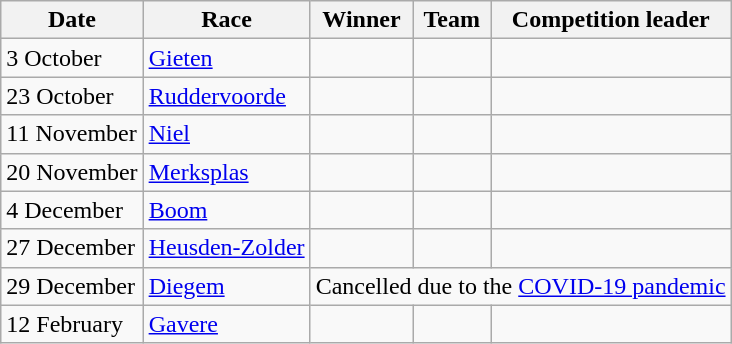<table class="wikitable">
<tr>
<th>Date</th>
<th>Race</th>
<th>Winner</th>
<th>Team</th>
<th>Competition leader</th>
</tr>
<tr>
<td>3 October</td>
<td><a href='#'>Gieten</a></td>
<td></td>
<td></td>
<td></td>
</tr>
<tr>
<td>23 October</td>
<td><a href='#'>Ruddervoorde</a></td>
<td></td>
<td></td>
<td></td>
</tr>
<tr>
<td>11 November</td>
<td><a href='#'>Niel</a></td>
<td></td>
<td></td>
<td></td>
</tr>
<tr>
<td>20 November</td>
<td><a href='#'>Merksplas</a></td>
<td></td>
<td></td>
<td></td>
</tr>
<tr>
<td>4 December</td>
<td><a href='#'>Boom</a></td>
<td></td>
<td></td>
<td></td>
</tr>
<tr>
<td>27 December</td>
<td><a href='#'>Heusden-Zolder</a></td>
<td></td>
<td></td>
<td></td>
</tr>
<tr>
<td>29 December</td>
<td><a href='#'>Diegem</a></td>
<td colspan=3 rowspan=1>Cancelled due to the <a href='#'>COVID-19 pandemic</a></td>
</tr>
<tr>
<td>12 February</td>
<td><a href='#'>Gavere</a></td>
<td></td>
<td></td>
<td></td>
</tr>
</table>
